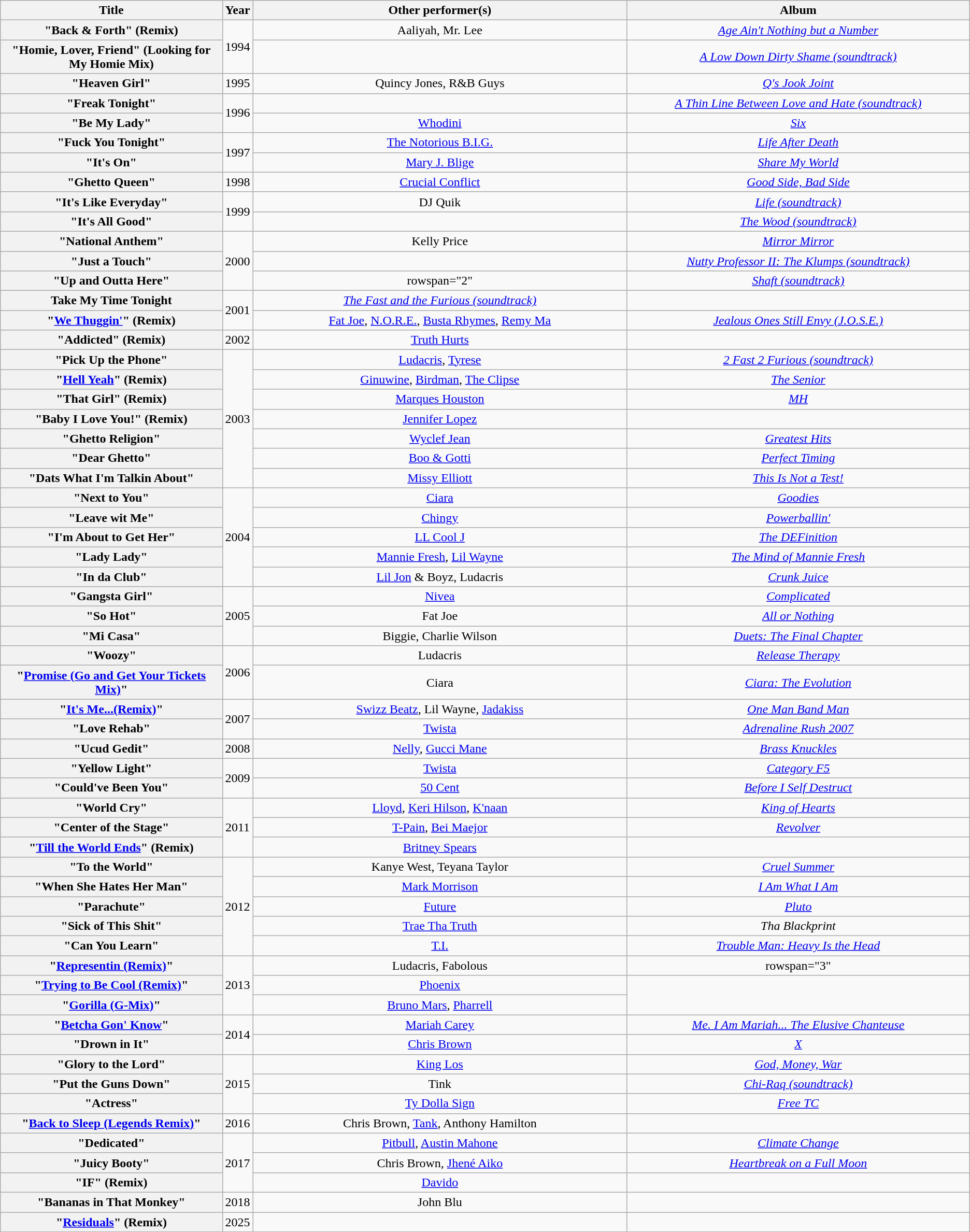<table class="wikitable plainrowheaders" style="text-align:center;">
<tr>
<th scope="col" style="width:20em;">Title</th>
<th scope="col">Year</th>
<th scope="col" style="width:35em;">Other performer(s)</th>
<th scope="col" style="width:32em;">Album</th>
</tr>
<tr>
<th scope="row">"Back & Forth" (Remix)</th>
<td rowspan="2">1994</td>
<td>Aaliyah, Mr. Lee</td>
<td><em><a href='#'>Age Ain't Nothing but a Number</a></em></td>
</tr>
<tr>
<th scope="row">"Homie, Lover, Friend" (Looking for My Homie Mix)</th>
<td></td>
<td><em><a href='#'>A Low Down Dirty Shame (soundtrack)</a></em></td>
</tr>
<tr>
<th scope="row">"Heaven Girl"</th>
<td>1995</td>
<td>Quincy Jones, R&B Guys</td>
<td><em><a href='#'>Q's Jook Joint</a></em></td>
</tr>
<tr>
<th scope="row">"Freak Tonight"</th>
<td rowspan="2">1996</td>
<td></td>
<td><em><a href='#'>A Thin Line Between Love and Hate (soundtrack)</a></em></td>
</tr>
<tr>
<th scope="row">"Be My Lady"</th>
<td><a href='#'>Whodini</a></td>
<td><em><a href='#'>Six</a></em></td>
</tr>
<tr>
<th scope="row">"Fuck You Tonight"</th>
<td rowspan="2">1997</td>
<td><a href='#'>The Notorious B.I.G.</a></td>
<td><em><a href='#'>Life After Death</a></em></td>
</tr>
<tr>
<th scope="row">"It's On"</th>
<td><a href='#'>Mary J. Blige</a></td>
<td><em><a href='#'>Share My World</a></em></td>
</tr>
<tr>
<th scope="row">"Ghetto Queen"</th>
<td>1998</td>
<td><a href='#'>Crucial Conflict</a></td>
<td><em><a href='#'>Good Side, Bad Side</a></em></td>
</tr>
<tr>
<th scope="row">"It's Like Everyday"</th>
<td rowspan="2">1999</td>
<td>DJ Quik</td>
<td><em><a href='#'>Life (soundtrack)</a></em></td>
</tr>
<tr>
<th scope="row">"It's All Good"</th>
<td></td>
<td><em><a href='#'>The Wood (soundtrack)</a></em></td>
</tr>
<tr>
<th scope="row">"National Anthem"</th>
<td rowspan="3">2000</td>
<td>Kelly Price</td>
<td><em><a href='#'>Mirror Mirror</a></em></td>
</tr>
<tr>
<th scope="row">"Just a Touch"</th>
<td></td>
<td><em><a href='#'>Nutty Professor II: The Klumps (soundtrack)</a></em></td>
</tr>
<tr>
<th scope="row">"Up and Outta Here"</th>
<td>rowspan="2" </td>
<td><em><a href='#'>Shaft (soundtrack)</a></em></td>
</tr>
<tr>
<th scope="row">Take My Time Tonight</th>
<td rowspan="2">2001</td>
<td><em><a href='#'>The Fast and the Furious (soundtrack)</a></em></td>
</tr>
<tr>
<th scope="row">"<a href='#'>We Thuggin'</a>" (Remix)</th>
<td><a href='#'>Fat Joe</a>, <a href='#'>N.O.R.E.</a>, <a href='#'>Busta Rhymes</a>, <a href='#'>Remy Ma</a></td>
<td><em><a href='#'>Jealous Ones Still Envy (J.O.S.E.)</a></em></td>
</tr>
<tr>
<th scope="row">"Addicted" (Remix)</th>
<td>2002</td>
<td><a href='#'>Truth Hurts</a></td>
<td></td>
</tr>
<tr>
<th scope="row">"Pick Up the Phone"</th>
<td rowspan="7">2003</td>
<td><a href='#'>Ludacris</a>, <a href='#'>Tyrese</a></td>
<td><em><a href='#'>2 Fast 2 Furious (soundtrack)</a></em></td>
</tr>
<tr>
<th scope="row">"<a href='#'>Hell Yeah</a>" (Remix)</th>
<td><a href='#'>Ginuwine</a>, <a href='#'>Birdman</a>, <a href='#'>The Clipse</a></td>
<td><em><a href='#'>The Senior</a></em></td>
</tr>
<tr>
<th scope="row">"That Girl" (Remix)</th>
<td><a href='#'>Marques Houston</a></td>
<td><em><a href='#'>MH</a></em></td>
</tr>
<tr>
<th scope="row">"Baby I Love You!" (Remix)</th>
<td><a href='#'>Jennifer Lopez</a></td>
<td></td>
</tr>
<tr>
<th scope="row">"Ghetto Religion"</th>
<td><a href='#'>Wyclef Jean</a></td>
<td><em><a href='#'>Greatest Hits</a></em></td>
</tr>
<tr>
<th scope="row">"Dear Ghetto"</th>
<td><a href='#'>Boo & Gotti</a></td>
<td><em><a href='#'>Perfect Timing</a></em></td>
</tr>
<tr>
<th scope="row">"Dats What I'm Talkin About"</th>
<td><a href='#'>Missy Elliott</a></td>
<td><em><a href='#'>This Is Not a Test!</a></em></td>
</tr>
<tr>
<th scope="row">"Next to You"</th>
<td rowspan="5">2004</td>
<td><a href='#'>Ciara</a></td>
<td><em><a href='#'>Goodies</a></em></td>
</tr>
<tr>
<th scope="row">"Leave wit Me"</th>
<td><a href='#'>Chingy</a></td>
<td><em><a href='#'>Powerballin'</a></em></td>
</tr>
<tr>
<th scope="row">"I'm About to Get Her"</th>
<td><a href='#'>LL Cool J</a></td>
<td><em><a href='#'>The DEFinition</a></em></td>
</tr>
<tr>
<th scope="row">"Lady Lady"</th>
<td><a href='#'>Mannie Fresh</a>, <a href='#'>Lil Wayne</a></td>
<td><em><a href='#'>The Mind of Mannie Fresh</a></em></td>
</tr>
<tr>
<th scope="row">"In da Club"</th>
<td><a href='#'>Lil Jon</a> & Boyz, Ludacris</td>
<td><em><a href='#'>Crunk Juice</a></em></td>
</tr>
<tr>
<th scope="row">"Gangsta Girl"</th>
<td rowspan="3">2005</td>
<td><a href='#'>Nivea</a></td>
<td><em><a href='#'>Complicated</a></em></td>
</tr>
<tr>
<th scope="row">"So Hot"</th>
<td>Fat Joe</td>
<td><em><a href='#'>All or Nothing</a></em></td>
</tr>
<tr>
<th scope="row">"Mi Casa"</th>
<td>Biggie, Charlie Wilson</td>
<td><em><a href='#'>Duets: The Final Chapter</a></em></td>
</tr>
<tr>
<th scope="row">"Woozy"</th>
<td rowspan="2">2006</td>
<td>Ludacris</td>
<td><em><a href='#'>Release Therapy</a></em></td>
</tr>
<tr>
<th scope="row">"<a href='#'>Promise (Go and Get Your Tickets Mix)</a>"</th>
<td>Ciara</td>
<td><em><a href='#'>Ciara: The Evolution</a></em></td>
</tr>
<tr>
<th scope="row">"<a href='#'>It's Me...(Remix)</a>"</th>
<td rowspan="2">2007</td>
<td><a href='#'>Swizz Beatz</a>, Lil Wayne, <a href='#'>Jadakiss</a></td>
<td><em><a href='#'>One Man Band Man</a></em></td>
</tr>
<tr>
<th scope="row">"Love Rehab"</th>
<td><a href='#'>Twista</a></td>
<td><em><a href='#'>Adrenaline Rush 2007</a></em></td>
</tr>
<tr>
<th scope="row">"Ucud Gedit"</th>
<td>2008</td>
<td><a href='#'>Nelly</a>, <a href='#'>Gucci Mane</a></td>
<td><em><a href='#'>Brass Knuckles</a></em></td>
</tr>
<tr>
<th scope="row">"Yellow Light"</th>
<td rowspan="2">2009</td>
<td><a href='#'>Twista</a></td>
<td><em><a href='#'>Category F5</a></em></td>
</tr>
<tr>
<th scope="row">"Could've Been You"</th>
<td><a href='#'>50 Cent</a></td>
<td><em><a href='#'>Before I Self Destruct</a></em></td>
</tr>
<tr>
<th scope="row">"World Cry"</th>
<td rowspan="3">2011</td>
<td><a href='#'>Lloyd</a>, <a href='#'>Keri Hilson</a>, <a href='#'>K'naan</a></td>
<td><em><a href='#'>King of Hearts</a></em></td>
</tr>
<tr>
<th scope="row">"Center of the Stage"</th>
<td><a href='#'>T-Pain</a>, <a href='#'>Bei Maejor</a></td>
<td><em><a href='#'>Revolver</a></em></td>
</tr>
<tr>
<th scope="row">"<a href='#'>Till the World Ends</a>" (Remix)</th>
<td><a href='#'>Britney Spears</a></td>
<td></td>
</tr>
<tr>
<th scope="row">"To the World"</th>
<td rowspan="5">2012</td>
<td>Kanye West, Teyana Taylor</td>
<td><em><a href='#'>Cruel Summer</a></em></td>
</tr>
<tr>
<th scope="row">"When She Hates Her Man"</th>
<td><a href='#'>Mark Morrison</a></td>
<td><em><a href='#'>I Am What I Am</a></em></td>
</tr>
<tr>
<th scope="row">"Parachute"</th>
<td><a href='#'>Future</a></td>
<td><em><a href='#'>Pluto</a></em></td>
</tr>
<tr>
<th scope="row">"Sick of This Shit"</th>
<td><a href='#'>Trae Tha Truth</a></td>
<td><em>Tha Blackprint</em></td>
</tr>
<tr>
<th scope="row">"Can You Learn"</th>
<td><a href='#'>T.I.</a></td>
<td><em><a href='#'>Trouble Man: Heavy Is the Head</a></em></td>
</tr>
<tr>
<th scope="row">"<a href='#'>Representin (Remix)</a>"</th>
<td rowspan="3">2013</td>
<td>Ludacris, Fabolous</td>
<td>rowspan="3" </td>
</tr>
<tr>
<th scope="row">"<a href='#'>Trying to Be Cool (Remix)</a>"</th>
<td><a href='#'>Phoenix</a></td>
</tr>
<tr>
<th scope="row">"<a href='#'>Gorilla (G-Mix)</a>"</th>
<td><a href='#'>Bruno Mars</a>, <a href='#'>Pharrell</a></td>
</tr>
<tr>
<th scope="row">"<a href='#'>Betcha Gon' Know</a>"</th>
<td rowspan="2">2014</td>
<td><a href='#'>Mariah Carey</a></td>
<td><em><a href='#'>Me. I Am Mariah... The Elusive Chanteuse</a></em></td>
</tr>
<tr>
<th scope="row">"Drown in It"</th>
<td><a href='#'>Chris Brown</a></td>
<td><em><a href='#'>X</a></em></td>
</tr>
<tr>
<th scope="row">"Glory to the Lord"</th>
<td rowspan="3">2015</td>
<td><a href='#'>King Los</a></td>
<td><em><a href='#'>God, Money, War</a></em></td>
</tr>
<tr>
<th scope="row">"Put the Guns Down"</th>
<td>Tink</td>
<td><em><a href='#'>Chi-Raq (soundtrack)</a></em></td>
</tr>
<tr>
<th scope="row">"Actress"</th>
<td><a href='#'>Ty Dolla Sign</a></td>
<td><em><a href='#'>Free TC</a></em></td>
</tr>
<tr>
<th scope="row">"<a href='#'>Back to Sleep (Legends Remix)</a>"</th>
<td>2016</td>
<td>Chris Brown, <a href='#'>Tank</a>, Anthony Hamilton</td>
<td></td>
</tr>
<tr>
<th scope="row">"Dedicated"</th>
<td rowspan="3">2017</td>
<td><a href='#'>Pitbull</a>, <a href='#'>Austin Mahone</a></td>
<td><em><a href='#'>Climate Change</a></em></td>
</tr>
<tr>
<th scope="row">"Juicy Booty"</th>
<td>Chris Brown, <a href='#'>Jhené Aiko</a></td>
<td><em><a href='#'>Heartbreak on a Full Moon</a></em></td>
</tr>
<tr>
<th scope="row">"IF" (Remix)</th>
<td><a href='#'>Davido</a></td>
<td></td>
</tr>
<tr>
<th scope="row">"Bananas in That Monkey"</th>
<td>2018</td>
<td>John Blu</td>
<td></td>
</tr>
<tr>
<th scope="row">"<a href='#'>Residuals</a>" (Remix)</th>
<td>2025</td>
<td></td>
<td></td>
</tr>
</table>
